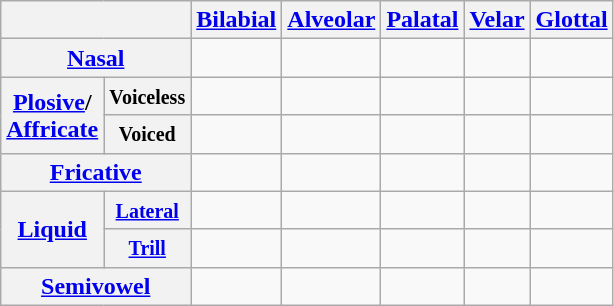<table class="wikitable" style="text-align:center;">
<tr>
<th colspan="2"></th>
<th><a href='#'>Bilabial</a></th>
<th><a href='#'>Alveolar</a></th>
<th><a href='#'>Palatal</a></th>
<th><a href='#'>Velar</a></th>
<th><a href='#'>Glottal</a></th>
</tr>
<tr>
<th colspan="2"><a href='#'>Nasal</a></th>
<td></td>
<td></td>
<td></td>
<td></td>
<td></td>
</tr>
<tr>
<th rowspan="2"><a href='#'>Plosive</a>/<br><a href='#'>Affricate</a></th>
<th><small>Voiceless</small></th>
<td></td>
<td></td>
<td></td>
<td></td>
<td></td>
</tr>
<tr>
<th><small>Voiced</small></th>
<td></td>
<td></td>
<td></td>
<td></td>
<td></td>
</tr>
<tr>
<th colspan="2"><a href='#'>Fricative</a></th>
<td></td>
<td></td>
<td></td>
<td></td>
<td></td>
</tr>
<tr>
<th rowspan="2"><a href='#'>Liquid</a></th>
<th><small><a href='#'>Lateral</a></small></th>
<td></td>
<td></td>
<td></td>
<td></td>
<td></td>
</tr>
<tr>
<th><small><a href='#'>Trill</a></small></th>
<td></td>
<td></td>
<td></td>
<td></td>
<td></td>
</tr>
<tr>
<th colspan="2"><a href='#'>Semivowel</a></th>
<td></td>
<td></td>
<td></td>
<td></td>
<td></td>
</tr>
</table>
